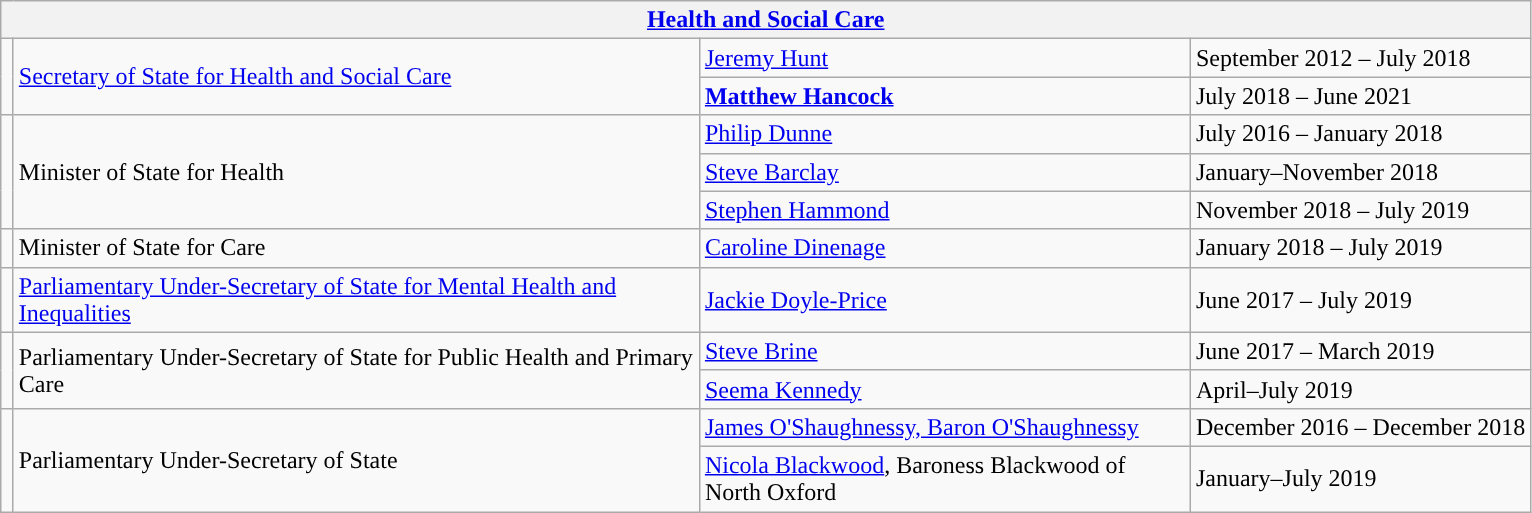<table class="wikitable">
<tr>
<th colspan="4"><a href='#'>Health and Social Care</a><br></th>
</tr>
<tr>
<td rowspan="2" style="width: 1px; background: "></td>
<td rowspan="2" style="width: 450px;"><a href='#'>Secretary of State for Health and Social Care</a></td>
<td style="width: 320px;"><a href='#'>Jeremy Hunt</a></td>
<td>September 2012 – July 2018</td>
</tr>
<tr>
<td><strong><a href='#'>Matthew Hancock</a></strong></td>
<td>July 2018 – June 2021</td>
</tr>
<tr>
<td rowspan="3" style="width: 1px; background: "></td>
<td rowspan="3">Minister of State for Health</td>
<td><a href='#'>Philip Dunne</a></td>
<td>July 2016 – January 2018</td>
</tr>
<tr>
<td><a href='#'>Steve Barclay</a></td>
<td>January–November 2018</td>
</tr>
<tr>
<td><a href='#'>Stephen Hammond</a></td>
<td>November 2018 – July 2019</td>
</tr>
<tr>
<td style="width: 1px; background: "></td>
<td>Minister of State for Care</td>
<td><a href='#'>Caroline Dinenage</a></td>
<td>January 2018 – July 2019</td>
</tr>
<tr>
<td style="width: 1px; background: "></td>
<td><a href='#'>Parliamentary Under-Secretary of State for Mental Health and Inequalities</a></td>
<td><a href='#'>Jackie Doyle-Price</a></td>
<td>June 2017 – July 2019</td>
</tr>
<tr>
<td rowspan="2" style="width: 1px; background: "></td>
<td rowspan="2">Parliamentary Under-Secretary of State for Public Health and Primary Care</td>
<td><a href='#'>Steve Brine</a></td>
<td>June 2017 – March 2019</td>
</tr>
<tr>
<td><a href='#'>Seema Kennedy</a></td>
<td>April–July 2019</td>
</tr>
<tr>
<td rowspan="2" style="width: 1px; background: "></td>
<td rowspan="2">Parliamentary Under-Secretary of State</td>
<td><a href='#'>James O'Shaughnessy, Baron O'Shaughnessy</a></td>
<td>December 2016 – December 2018</td>
</tr>
<tr>
<td><a href='#'>Nicola Blackwood</a>, Baroness Blackwood of North Oxford</td>
<td>January–July 2019</td>
</tr>
</table>
